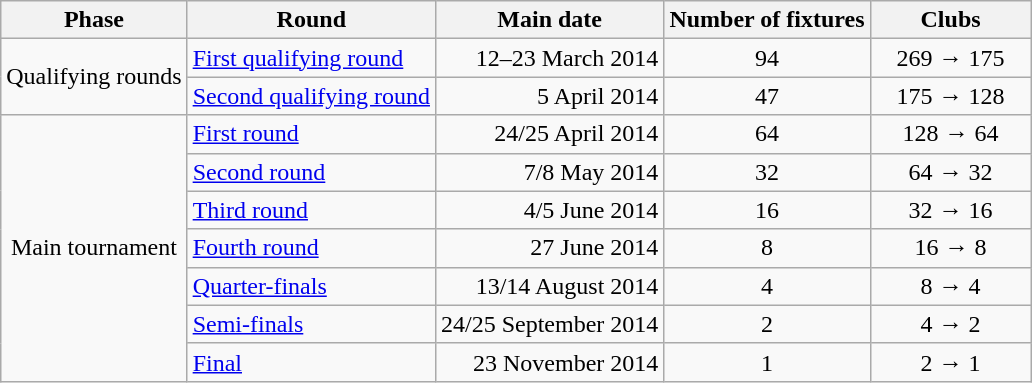<table class="wikitable" style="text-align:center">
<tr>
<th>Phase</th>
<th>Round</th>
<th>Main date</th>
<th>Number of fixtures</th>
<th width=100>Clubs</th>
</tr>
<tr>
<td rowspan=2>Qualifying rounds</td>
<td align=left><a href='#'>First qualifying round</a></td>
<td align=right>12–23 March 2014</td>
<td>94</td>
<td>269 → 175</td>
</tr>
<tr>
<td align=left><a href='#'>Second qualifying round</a></td>
<td align=right>5 April 2014</td>
<td>47</td>
<td>175 → 128</td>
</tr>
<tr>
<td rowspan=7>Main tournament</td>
<td align=left><a href='#'>First round</a></td>
<td align=right>24/25 April 2014</td>
<td>64</td>
<td>128 → 64</td>
</tr>
<tr>
<td align=left><a href='#'>Second round</a></td>
<td align=right>7/8 May 2014</td>
<td>32</td>
<td>64 → 32</td>
</tr>
<tr>
<td align=left><a href='#'>Third round</a></td>
<td align=right>4/5 June 2014</td>
<td>16</td>
<td>32 → 16</td>
</tr>
<tr>
<td align=left><a href='#'>Fourth round</a></td>
<td align=right>27 June 2014</td>
<td>8</td>
<td>16 → 8</td>
</tr>
<tr>
<td align=left><a href='#'>Quarter-finals</a></td>
<td align=right>13/14 August 2014</td>
<td>4</td>
<td>8 → 4</td>
</tr>
<tr>
<td align=left><a href='#'>Semi-finals</a></td>
<td align=right>24/25 September 2014</td>
<td>2</td>
<td>4 → 2</td>
</tr>
<tr>
<td align=left><a href='#'>Final</a></td>
<td align=right>23 November 2014</td>
<td>1</td>
<td>2 → 1</td>
</tr>
</table>
